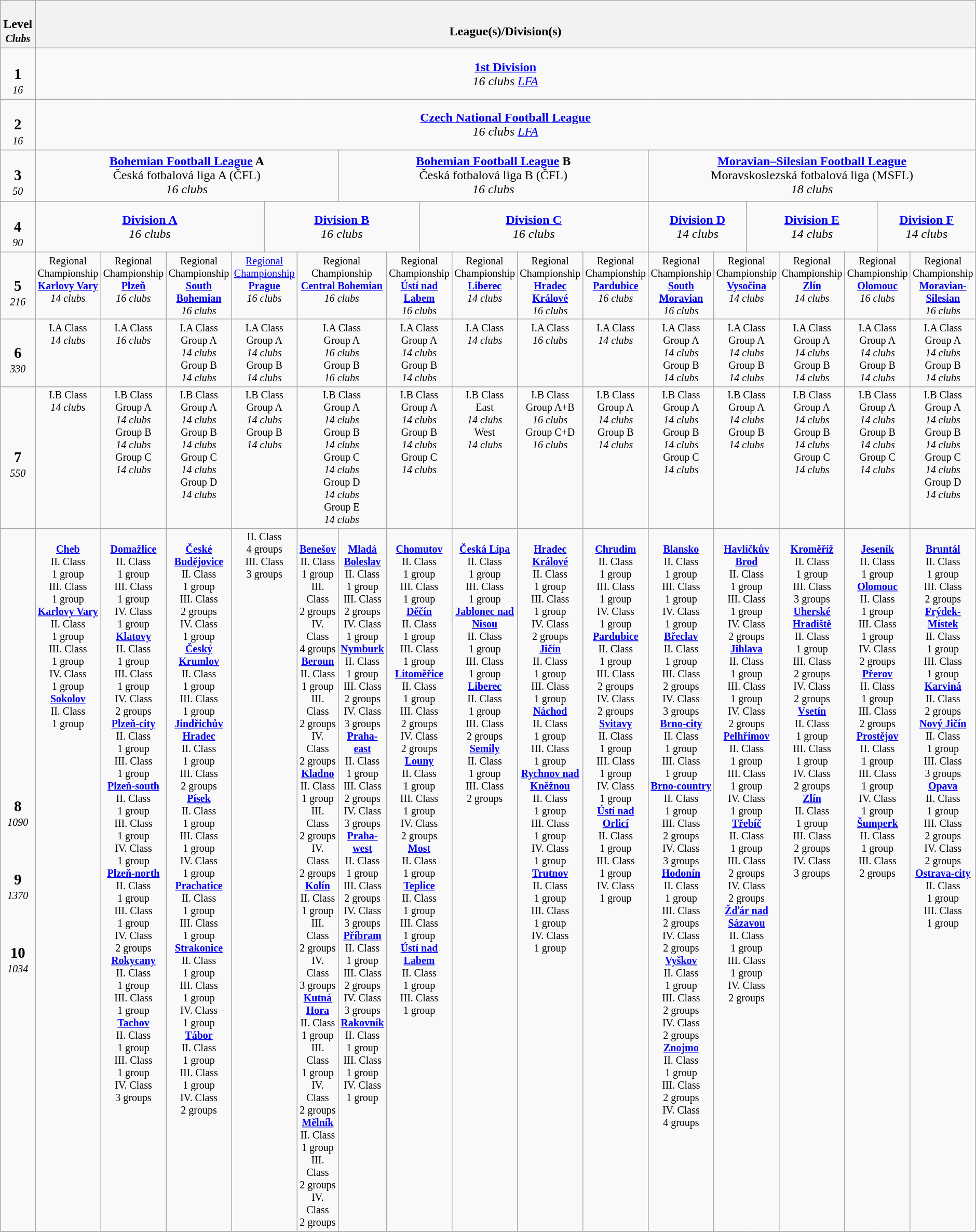<table class="wikitable" style="text-align: center;">
<tr>
<th colspan="1" width=2%><br>Level<br><small><em>Clubs</em></small></th>
<th colspan="75" width=98%><br>League(s)/Division(s)</th>
</tr>
<tr>
<td colspan="1"><br><big><strong>1</strong></big><br><small><em>16</em></small></td>
<td colspan="75"><strong><a href='#'>1st Division</a></strong><br><em>16 clubs <a href='#'>LFA</a></em></td>
</tr>
<tr>
<td colspan="1"><br><big><strong>2</strong></big><br><small><em>16</em></small></td>
<td colspan="75"><strong><a href='#'>Czech National Football League</a></strong><br><em>16 clubs <a href='#'>LFA</a></em></td>
</tr>
<tr>
<td colspan="1"><br><big><strong>3</strong></big><br><small><em>50</em></small></td>
<td colspan="25"><strong><a href='#'>Bohemian Football League</a> A</strong><br>Česká fotbalová liga A (ČFL)<br><em>16 clubs</em></td>
<td colspan="25"><strong><a href='#'>Bohemian Football League</a> B</strong><br>Česká fotbalová liga B (ČFL)<br><em>16 clubs</em></td>
<td colspan="25"><strong><a href='#'>Moravian–Silesian Football League</a></strong><br>Moravskoslezská fotbalová liga (MSFL)<br><em>18 clubs</em></td>
</tr>
<tr>
<td colspan="1"><br><big><strong>4</strong></big><br><small><em>90</em></small></td>
<td colspan="16"><strong><a href='#'>Division A</a></strong><br><em>16 clubs</em></td>
<td colspan="18"><strong><a href='#'>Division B</a></strong><br><em>16 clubs</em></td>
<td colspan="16"><strong><a href='#'>Division C</a></strong><br><em>16 clubs</em></td>
<td colspan="8"><strong><a href='#'>Division D</a></strong><br><em>14 clubs</em></td>
<td colspan="9"><strong><a href='#'>Division E</a></strong><br><em>14 clubs</em></td>
<td colspan="8"><strong><a href='#'>Division F</a></strong><br><em>14 clubs</em></td>
</tr>
<tr>
<td colspan="1"><br><big><strong>5</strong></big><br><small><em>216</em></small></td>
<td colspan="5" style="font-size: smaller;" valign="top">Regional Championship<br><strong><a href='#'>Karlovy Vary</a></strong><br><em>14 clubs</em></td>
<td colspan="5" style="font-size: smaller;" valign="top">Regional Championship<br><strong><a href='#'>Plzeň</a></strong><br><em>16 clubs</em></td>
<td colspan="5" style="font-size: smaller;" valign="top">Regional Championship<br><strong><a href='#'>South Bohemian</a></strong><br><em>16 clubs</em></td>
<td colspan="5" style="font-size: smaller;" valign="top"><a href='#'>Regional Championship</a><br><strong><a href='#'>Prague</a></strong><br><em>16 clubs</em></td>
<td colspan="10" style="font-size: smaller;" valign="top">Regional Championship<br><strong><a href='#'>Central Bohemian</a></strong><br><em>16 clubs</em></td>
<td colspan="5" style="font-size: smaller;" valign="top">Regional Championship<br><strong><a href='#'>Ústí nad Labem</a></strong><br><em>16 clubs</em></td>
<td colspan="5" style="font-size: smaller;" valign="top">Regional Championship<br><strong><a href='#'>Liberec</a></strong><br><em>14 clubs</em></td>
<td colspan="5" style="font-size: smaller;" valign="top">Regional Championship<br><strong><a href='#'>Hradec Králové</a></strong><br><em>16 clubs</em></td>
<td colspan="5" style="font-size: smaller;" valign="top">Regional Championship<br><strong><a href='#'>Pardubice</a></strong><br><em>16 clubs</em></td>
<td colspan="5" style="font-size: smaller;" valign="top">Regional Championship<br><strong><a href='#'>South Moravian</a></strong><br><em>16 clubs</em></td>
<td colspan="5" style="font-size: smaller;" valign="top">Regional Championship<br><strong><a href='#'>Vysočina</a></strong><br><em>14 clubs</em></td>
<td colspan="5" style="font-size: smaller;" valign="top">Regional Championship<br><strong><a href='#'>Zlín</a></strong><br><em>14 clubs</em></td>
<td colspan="5" style="font-size: smaller;" valign="top">Regional Championship<br><strong><a href='#'>Olomouc</a></strong><br><em>16 clubs</em></td>
<td colspan="5" style="font-size: smaller;" valign="top">Regional Championship<br><strong><a href='#'>Moravian-Silesian</a></strong><br><em>16 clubs</em></td>
</tr>
<tr>
<td colspan="1"><br><big><strong>6</strong></big><br><small><em>330</em></small></td>
<td colspan="5" style="font-size: smaller;" valign="top">I.A Class<br><em>14 clubs</em></td>
<td colspan="5" style="font-size: smaller;" valign="top">I.A Class<br><em>16 clubs</em></td>
<td colspan="5" style="font-size: smaller;" valign="top">I.A Class<br>Group A<br><em>14 clubs</em><br>Group B<br><em>14 clubs</em></td>
<td colspan="5" style="font-size: smaller;" valign="top">I.A Class<br>Group A<br><em>14 clubs</em><br>Group B<br><em>14 clubs</em></td>
<td colspan="10" style="font-size: smaller;" valign="top">I.A Class<br>Group A<br><em>16 clubs</em><br>Group B<br><em>16 clubs</em></td>
<td colspan="5" style="font-size: smaller;" valign="top">I.A Class<br>Group A<br><em>14 clubs</em><br>Group B<br><em>14 clubs</em></td>
<td colspan="5" style="font-size: smaller;" valign="top">I.A Class<br><em>14 clubs</em></td>
<td colspan="5" style="font-size: smaller;" valign="top">I.A Class<br><em>16 clubs</em></td>
<td colspan="5" style="font-size: smaller;" valign="top">I.A Class<br><em>14 clubs</em></td>
<td colspan="5" style="font-size: smaller;" valign="top">I.A Class<br>Group A<br><em>14 clubs</em><br>Group B<br><em>14 clubs</em></td>
<td colspan="5" style="font-size: smaller;" valign="top">I.A Class<br>Group A<br><em>14 clubs</em><br>Group B<br><em>14 clubs</em></td>
<td colspan="5" style="font-size: smaller;" valign="top">I.A Class<br>Group A<br><em>14 clubs</em><br>Group B<br><em>14 clubs</em></td>
<td colspan="5" style="font-size: smaller;" valign="top">I.A Class<br>Group A<br><em>14 clubs</em><br>Group B<br><em>14 clubs</em></td>
<td colspan="5" style="font-size: smaller;" valign="top">I.A Class<br>Group A<br><em>14 clubs</em><br>Group B<br><em>14 clubs</em></td>
</tr>
<tr>
<td colspan="1"><br><big><strong>7</strong></big><br><small><em>550</em></small></td>
<td colspan="5" style="font-size: smaller;" valign="top">I.B Class<br><em>14 clubs</em></td>
<td colspan="5" style="font-size: smaller;" valign="top">I.B Class<br>Group A<br><em>14 clubs</em><br>Group B<br><em>14 clubs</em><br>Group C<br><em>14 clubs</em></td>
<td colspan="5" style="font-size: smaller;" valign="top">I.B Class<br>Group A<br><em>14 clubs</em><br>Group B<br><em>14 clubs</em><br>Group C<br><em>14 clubs</em><br>Group D<br><em>14 clubs</em></td>
<td colspan="5" style="font-size: smaller;" valign="top">I.B Class<br>Group A<br><em>14 clubs</em><br>Group B<br><em>14 clubs</em></td>
<td colspan="10" style="font-size: smaller;" valign="top">I.B Class<br>Group A<br><em>14 clubs</em><br>Group B<br><em>14 clubs</em><br>Group C<br><em>14 clubs</em><br>Group D<br><em>14 clubs</em><br>Group E<br><em>14 clubs</em></td>
<td colspan="5" style="font-size: smaller;" valign="top">I.B Class<br>Group A<br><em>14 clubs</em><br>Group B<br><em>14 clubs</em><br>Group C<br><em>14 clubs</em></td>
<td colspan="5" style="font-size: smaller;" valign="top">I.B Class<br>East<br><em>14 clubs</em><br>West<br><em>14 clubs</em></td>
<td colspan="5" style="font-size: smaller;" valign="top">I.B Class<br>Group A+B<br><em>16 clubs</em><br>Group C+D<br><em>16 clubs</em></td>
<td colspan="5" style="font-size: smaller;" valign="top">I.B Class<br>Group A<br><em>14 clubs</em><br>Group B<br><em>14 clubs</em></td>
<td colspan="5" style="font-size: smaller;" valign="top">I.B Class<br>Group A<br><em>14 clubs</em><br>Group B<br><em>14 clubs</em><br>Group C<br><em>14 clubs</em></td>
<td colspan="5" style="font-size: smaller;" valign="top">I.B Class<br>Group A<br><em>14 clubs</em><br>Group B<br><em>14 clubs</em></td>
<td colspan="5" style="font-size: smaller;" valign="top">I.B Class<br>Group A<br><em>14 clubs</em><br>Group B<br><em>14 clubs</em><br>Group C<br><em>14 clubs</em></td>
<td colspan="5" style="font-size: smaller;" valign="top">I.B Class<br>Group A<br><em>14 clubs</em><br>Group B<br><em>14 clubs</em><br>Group C<br><em>14 clubs</em></td>
<td colspan="5" style="font-size: smaller;" valign="top">I.B Class<br>Group A<br><em>14 clubs</em><br>Group B<br><em>14 clubs</em><br>Group C<br><em>14 clubs</em><br>Group D<br><em>14 clubs</em></td>
</tr>
<tr>
<td colspan="1"><br><big><strong>8</strong></big><br><small><em>1090</em></small><br><br><br><br>
<big><strong>9</strong></big><br><small><em>1370</em></small><br><br><br><br>
<big><strong>10</strong></big><br><small><em>1034</em></small></td>
<td colspan="5" style="font-size: smaller;" valign="top"><br><strong><a href='#'>Cheb</a></strong><br>II. Class<br>1 group<br>III. Class<br>1 group<br>
<strong><a href='#'>Karlovy Vary</a></strong><br>II. Class<br>1 group<br>III. Class<br>1 group<br>IV. Class<br>1 group<br>
<strong><a href='#'>Sokolov</a></strong><br>II. Class<br>1 group</td>
<td colspan="5" style="font-size: smaller;" valign="top"><br><strong><a href='#'>Domažlice</a></strong><br>II. Class<br>1 group<br>III. Class<br>1 group<br>IV. Class<br>1 group<br>
<strong><a href='#'>Klatovy</a></strong><br>II. Class<br>1 group<br>III. Class<br>1 group<br>IV. Class<br>2 groups<br>
<strong><a href='#'>Plzeň-city</a></strong><br>II. Class<br>1 group<br>III. Class<br>1 group<br>
<strong><a href='#'>Plzeň-south</a></strong><br>II. Class<br>1 group<br>III. Class<br>1 group<br>IV. Class<br>1 group<br>
<strong><a href='#'>Plzeň-north</a></strong><br>II. Class<br>1 group<br>III. Class<br>1 group<br>IV. Class<br>2 groups<br>
<strong><a href='#'>Rokycany</a></strong><br>II. Class<br>1 group<br>III. Class<br>1 group<br>
<strong><a href='#'>Tachov</a></strong><br>II. Class<br>1 group<br>III. Class<br>1 group<br>IV. Class<br>3 groups</td>
<td colspan="5" style="font-size: smaller;" valign="top"><br><strong><a href='#'>České Budějovice</a></strong><br>II. Class<br>1 group<br>III. Class<br>2 groups<br>IV. Class<br>1 group<br>
<strong><a href='#'>Český Krumlov</a></strong><br>II. Class<br>1 group<br>III. Class<br>1 group<br>
<strong><a href='#'>Jindřichův Hradec</a></strong><br>II. Class<br>1 group<br>III. Class<br>2 groups<br>
<strong><a href='#'>Písek</a></strong><br>II. Class<br>1 group<br>III. Class<br>1 group<br>IV. Class<br>1 group<br>
<strong><a href='#'>Prachatice</a></strong><br>II. Class<br>1 group<br>III. Class<br>1 group<br>
<strong><a href='#'>Strakonice</a></strong><br>II. Class<br>1 group<br>III. Class<br>1 group<br>IV. Class<br>1 group<br>
<strong><a href='#'>Tábor</a></strong><br>II. Class<br>1 group<br>III. Class<br>1 group<br>IV. Class<br>2 groups</td>
<td colspan="5" style="font-size: smaller;" valign="top">II. Class<br>4 groups<br>III. Class<br>3 groups</td>
<td colspan="5" style="font-size: smaller;" valign="top"><br><strong><a href='#'>Benešov</a></strong><br>II. Class<br>1 group<br>III. Class<br>2 groups<br>IV. Class<br>4 groups<br>
<strong><a href='#'>Beroun</a></strong><br>II. Class<br>1 group<br>III. Class<br>2 groups<br>IV. Class<br>2 groups<br>
<strong><a href='#'>Kladno</a></strong><br>II. Class<br>1 group<br>III. Class<br>2 groups<br>IV. Class<br>2 groups<br>
<strong><a href='#'>Kolín</a></strong><br>II. Class<br>1 group<br>III. Class<br>2 groups<br>IV. Class<br>3 groups<br>
<strong><a href='#'>Kutná Hora</a></strong><br>II. Class<br>1 group<br>III. Class<br>1 group<br>IV. Class<br>2 groups<br>
<strong><a href='#'>Mělník</a></strong><br>II. Class<br>1 group<br>III. Class<br>2 groups<br>IV. Class<br>2 groups<br></td>
<td colspan="5" style="font-size: smaller;" valign="top"><br><strong><a href='#'>Mladá Boleslav</a></strong><br>II. Class<br>1 group<br>III. Class<br>2 groups<br>IV. Class<br>1 group<br>
<strong><a href='#'>Nymburk</a></strong><br>II. Class<br>1 group<br>III. Class<br>2 groups<br>IV. Class<br>3 groups<br>
<strong><a href='#'>Praha-east</a></strong><br>II. Class<br>1 group<br>III. Class<br>2 groups<br>IV. Class<br>3 groups<br>
<strong><a href='#'>Praha-west</a></strong><br>II. Class<br>1 group<br>III. Class<br>2 groups<br>IV. Class<br>3 groups<br>
<strong><a href='#'>Příbram</a></strong><br>II. Class<br>1 group<br>III. Class<br>2 groups<br>IV. Class<br>3 groups<br>
<strong><a href='#'>Rakovník</a></strong><br>II. Class<br>1 group<br>III. Class<br>1 group<br>IV. Class<br>1 group</td>
<td colspan="5" style="font-size: smaller;" valign="top"><br><strong><a href='#'>Chomutov</a></strong><br>II. Class<br>1 group<br>III. Class<br>1 group<br>
<strong><a href='#'>Děčín</a></strong><br>II. Class<br>1 group<br>III. Class<br>1 group<br>
<strong><a href='#'>Litoměřice</a></strong><br>II. Class<br>1 group<br>III. Class<br>2 groups<br>IV. Class<br>2 groups<br>
<strong><a href='#'>Louny</a></strong><br>II. Class<br>1 group<br>III. Class<br>1 group<br>IV. Class<br>2 groups<br>
<strong><a href='#'>Most</a></strong><br>II. Class<br>1 group<br>
<strong><a href='#'>Teplice</a></strong><br>II. Class<br>1 group<br>III. Class<br>1 group<br>
<strong><a href='#'>Ústí nad Labem</a></strong><br>II. Class<br>1 group<br>III. Class<br>1 group</td>
<td colspan="5" style="font-size: smaller;" valign="top"><br><strong><a href='#'>Česká Lípa</a></strong><br>II. Class<br>1 group<br>III. Class<br>1 group<br>
<strong><a href='#'>Jablonec nad Nisou</a></strong><br>II. Class<br>1 group<br>III. Class<br>1 group<br>
<strong><a href='#'>Liberec</a></strong><br>II. Class<br>1 group<br>III. Class<br>2 groups<br>
<strong><a href='#'>Semily</a></strong><br>II. Class<br>1 group<br>III. Class<br>2 groups</td>
<td colspan="5" style="font-size: smaller;" valign="top"><br><strong><a href='#'>Hradec Králové</a></strong><br>II. Class<br>1 group<br>III. Class<br>1 group<br>IV. Class<br>2 groups<br>
<strong><a href='#'>Jičín</a></strong><br>II. Class<br>1 group<br>III. Class<br>1 group<br>
<strong><a href='#'>Náchod</a></strong><br>II. Class<br>1 group<br>III. Class<br>1 group<br>
<strong><a href='#'>Rychnov nad Kněžnou</a></strong><br>II. Class<br>1 group<br>III. Class<br>1 group<br>IV. Class<br>1 group<br>
<strong><a href='#'>Trutnov</a></strong><br>II. Class<br>1 group<br>III. Class<br>1 group<br>IV. Class<br>1 group</td>
<td colspan="5" style="font-size: smaller;" valign="top"><br><strong><a href='#'>Chrudim</a></strong><br>II. Class<br>1 group<br>III. Class<br>1 group<br>IV. Class<br>1 group<br>
<strong><a href='#'>Pardubice</a></strong><br>II. Class<br>1 group<br>III. Class<br>2 groups<br>IV. Class<br>2 groups<br>
<strong><a href='#'>Svitavy</a></strong><br>II. Class<br>1 group<br>III. Class<br>1 group<br>IV. Class<br>1 group<br>
<strong><a href='#'>Ústí nad Orlicí</a></strong><br>II. Class<br>1 group<br>III. Class<br>1 group<br>IV. Class<br>1 group</td>
<td colspan="5" style="font-size: smaller;" valign="top"><br><strong><a href='#'>Blansko</a></strong><br>II. Class<br>1 group<br>III. Class<br>1 group<br>IV. Class<br>1 group<br>
<strong><a href='#'>Břeclav</a></strong><br>II. Class<br>1 group<br>III. Class<br>2 groups<br>IV. Class<br>3 groups<br>
<strong><a href='#'>Brno-city</a></strong><br>II. Class<br>1 group<br>III. Class<br>1 group<br>
<strong><a href='#'>Brno-country</a></strong><br>II. Class<br>1 group<br>III. Class<br>2 groups<br>IV. Class<br>3 groups<br>
<strong><a href='#'>Hodonín</a></strong><br>II. Class<br>1 group<br>III. Class<br>2 groups<br>IV. Class<br>2 groups<br>
<strong><a href='#'>Vyškov</a></strong><br>II. Class<br>1 group<br>III. Class<br>2 groups<br>IV. Class<br>2 groups<br>
<strong><a href='#'>Znojmo</a></strong><br>II. Class<br>1 group<br>III. Class<br>2 groups<br>IV. Class<br>4 groups</td>
<td colspan="5" style="font-size: smaller;" valign="top"><br><strong><a href='#'>Havlíčkův Brod</a></strong><br>II. Class<br>1 group<br>III. Class<br>1 group<br>IV. Class<br>2 groups<br>
<strong><a href='#'>Jihlava</a></strong><br>II. Class<br>1 group<br>III. Class<br>1 group<br>IV. Class<br>2 groups<br>
<strong><a href='#'>Pelhřimov</a></strong><br>II. Class<br>1 group<br>III. Class<br>1 group<br>IV. Class<br>1 group<br>
<strong><a href='#'>Třebíč</a></strong><br>II. Class<br>1 group<br>III. Class<br>2 groups<br>IV. Class<br>2 groups<br>
<strong><a href='#'>Žďár nad Sázavou</a></strong><br>II. Class<br>1 group<br>III. Class<br>1 group<br>IV. Class<br>2 groups</td>
<td colspan="5" style="font-size: smaller;" valign="top"><br><strong><a href='#'>Kroměříž</a></strong><br>II. Class<br>1 group<br>III. Class<br>3 groups<br>
<strong><a href='#'>Uherské Hradiště</a></strong><br>II. Class<br>1 group<br>III. Class<br>2 groups<br>IV. Class<br>2 groups<br>
<strong><a href='#'>Vsetín</a></strong><br>II. Class<br>1 group<br>III. Class<br>1 group<br>IV. Class<br>2 groups<br>
<strong><a href='#'>Zlín</a></strong><br>II. Class<br>1 group<br>III. Class<br>2 groups<br>IV. Class<br>3 groups</td>
<td colspan="5" style="font-size: smaller;" valign="top"><br><strong><a href='#'>Jeseník</a></strong><br>II. Class<br>1 group<br>
<strong><a href='#'>Olomouc</a></strong><br>II. Class<br>1 group<br>III. Class<br>1 group<br>IV. Class<br>2 groups<br>
<strong><a href='#'>Přerov</a></strong><br>II. Class<br>1 group<br>III. Class<br>2 groups<br>
<strong><a href='#'>Prostějov</a></strong><br>II. Class<br>1 group<br>III. Class<br>1 group<br>IV. Class<br>1 group<br>
<strong><a href='#'>Šumperk</a></strong><br>II. Class<br>1 group<br>III. Class<br>2 groups</td>
<td colspan="5" style="font-size: smaller;" valign="top"><br><strong><a href='#'>Bruntál</a></strong><br>II. Class<br>1 group<br>III. Class<br>2 groups<br>
<strong><a href='#'>Frýdek-Místek</a></strong><br>II. Class<br>1 group<br>III. Class<br>1 group<br>
<strong><a href='#'>Karviná</a></strong><br>II. Class<br>2 groups<br>
<strong><a href='#'>Nový Jičín</a></strong><br>II. Class<br>1 group<br>III. Class<br>3 groups<br>
<strong><a href='#'>Opava</a></strong><br>II. Class<br>1 group<br>III. Class<br>2 groups<br>IV. Class<br>2 groups<br>
<strong><a href='#'>Ostrava-city</a></strong><br>II. Class<br>1 group<br>III. Class<br>1 group</td>
</tr>
<tr>
</tr>
</table>
